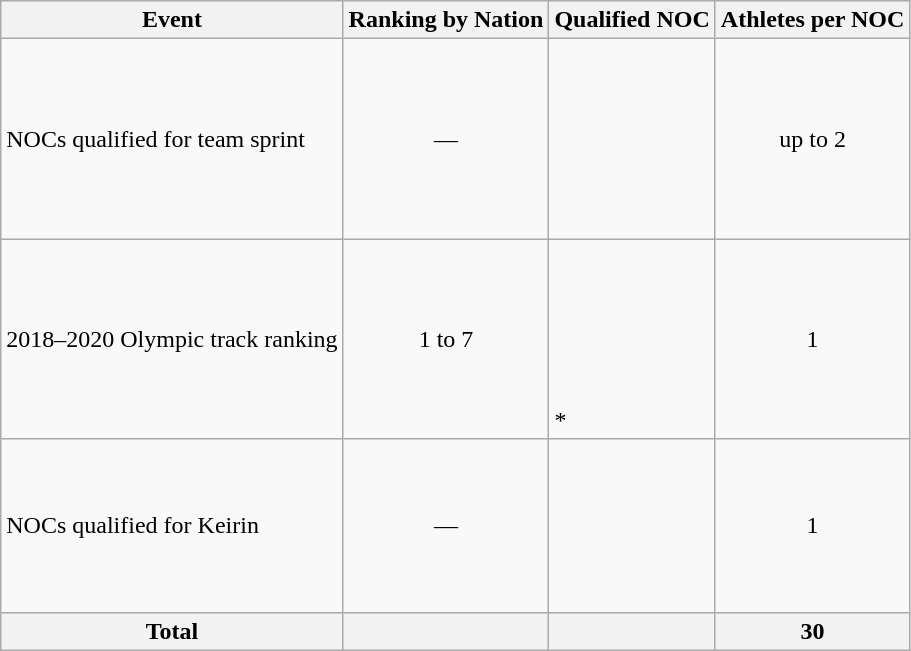<table class="wikitable">
<tr>
<th>Event</th>
<th>Ranking by Nation</th>
<th>Qualified NOC</th>
<th>Athletes per NOC</th>
</tr>
<tr>
<td>NOCs qualified for team sprint</td>
<td align=center>—</td>
<td><br><br><br><br><br><br><br></td>
<td style="text-align:center;">up to 2</td>
</tr>
<tr>
<td>2018–2020 Olympic track ranking</td>
<td style="text-align:center;">1 to 7</td>
<td><br><br><br><br><br><br>*</td>
<td align=center>1</td>
</tr>
<tr>
<td>NOCs qualified for Keirin</td>
<td align=center>—</td>
<td><br><br><br><br><br><br></td>
<td style="text-align:center;">1</td>
</tr>
<tr>
<th>Total</th>
<th></th>
<th></th>
<th>30</th>
</tr>
</table>
